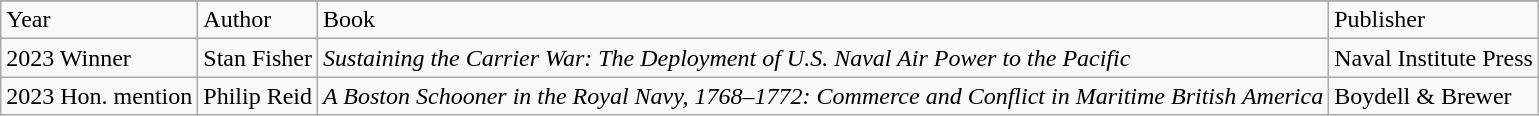<table class="wikitable">
<tr>
</tr>
<tr>
<td>Year</td>
<td>Author</td>
<td>Book</td>
<td>Publisher</td>
</tr>
<tr>
<td>2023 Winner</td>
<td>Stan Fisher</td>
<td><em>Sustaining the Carrier War: The Deployment of U.S. Naval Air Power to the Pacific</em></td>
<td>Naval Institute Press</td>
</tr>
<tr>
<td>2023 Hon. mention</td>
<td>Philip Reid</td>
<td><em>A Boston Schooner in the Royal Navy, 1768–1772: Commerce and Conflict in Maritime British America</em></td>
<td>Boydell & Brewer</td>
</tr>
</table>
